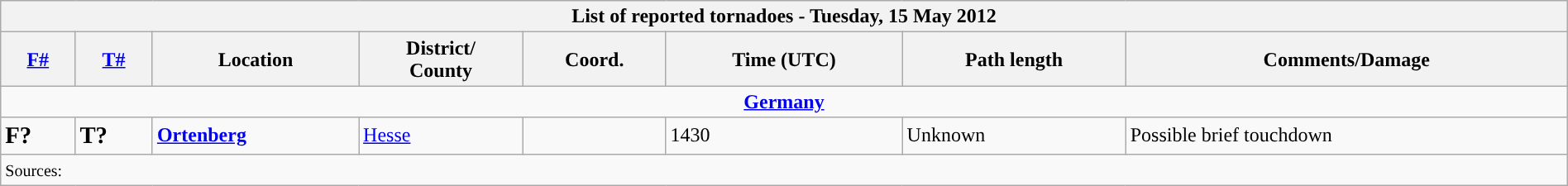<table class="wikitable collapsible" width="100%">
<tr>
<th colspan="8">List of reported tornadoes - Tuesday, 15 May 2012</th>
</tr>
<tr>
<th><a href='#'>F#</a></th>
<th><a href='#'>T#</a></th>
<th>Location</th>
<th>District/<br>County</th>
<th>Coord.</th>
<th>Time (UTC)</th>
<th>Path length</th>
<th>Comments/Damage</th>
</tr>
<tr>
<td colspan="8" align=center><strong><a href='#'>Germany</a></strong></td>
</tr>
<tr>
<td><big><strong>F?</strong></big></td>
<td><big><strong>T?</strong></big></td>
<td><strong><a href='#'>Ortenberg</a></strong></td>
<td><a href='#'>Hesse</a></td>
<td></td>
<td>1430</td>
<td>Unknown</td>
<td>Possible brief touchdown</td>
</tr>
<tr>
<td colspan="8"><small>Sources:  </small></td>
</tr>
</table>
